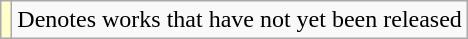<table class="wikitable">
<tr>
<td style="background:#FFFFCC;"></td>
<td>Denotes works that have not yet been released</td>
</tr>
</table>
